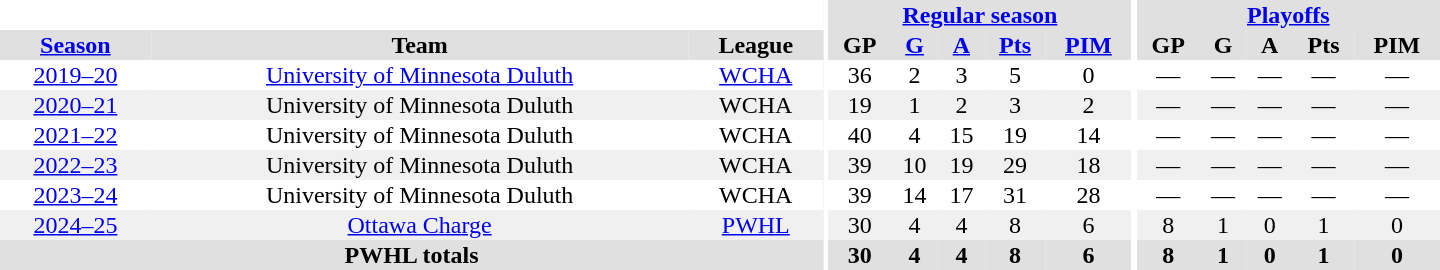<table border="0" cellpadding="1" cellspacing="0" style="text-align:center; width:60em">
<tr bgcolor="#e0e0e0">
<th colspan="3" bgcolor="#ffffff"></th>
<th rowspan="97" bgcolor="#ffffff"></th>
<th colspan="5"><a href='#'>Regular season</a></th>
<th rowspan="97" bgcolor="#ffffff"></th>
<th colspan="5"><a href='#'>Playoffs</a></th>
</tr>
<tr bgcolor="#e0e0e0">
<th><a href='#'>Season</a></th>
<th>Team</th>
<th>League</th>
<th>GP</th>
<th><a href='#'>G</a></th>
<th><a href='#'>A</a></th>
<th><a href='#'>Pts</a></th>
<th><a href='#'>PIM</a></th>
<th>GP</th>
<th>G</th>
<th>A</th>
<th>Pts</th>
<th>PIM</th>
</tr>
<tr>
<td><a href='#'>2019–20</a></td>
<td><a href='#'>University of Minnesota Duluth</a></td>
<td><a href='#'>WCHA</a></td>
<td>36</td>
<td>2</td>
<td>3</td>
<td>5</td>
<td>0</td>
<td>—</td>
<td>—</td>
<td>—</td>
<td>—</td>
<td>—</td>
</tr>
<tr bgcolor="#f0f0f0">
<td><a href='#'>2020–21</a></td>
<td>University of Minnesota Duluth</td>
<td>WCHA</td>
<td>19</td>
<td>1</td>
<td>2</td>
<td>3</td>
<td>2</td>
<td>—</td>
<td>—</td>
<td>—</td>
<td>—</td>
<td>—</td>
</tr>
<tr>
<td><a href='#'>2021–22</a></td>
<td>University of Minnesota Duluth</td>
<td>WCHA</td>
<td>40</td>
<td>4</td>
<td>15</td>
<td>19</td>
<td>14</td>
<td>—</td>
<td>—</td>
<td>—</td>
<td>—</td>
<td>—</td>
</tr>
<tr bgcolor="#f0f0f0">
<td><a href='#'>2022–23</a></td>
<td>University of Minnesota Duluth</td>
<td>WCHA</td>
<td>39</td>
<td>10</td>
<td>19</td>
<td>29</td>
<td>18</td>
<td>—</td>
<td>—</td>
<td>—</td>
<td>—</td>
<td>—</td>
</tr>
<tr>
<td><a href='#'>2023–24</a></td>
<td>University of Minnesota Duluth</td>
<td>WCHA</td>
<td>39</td>
<td>14</td>
<td>17</td>
<td>31</td>
<td>28</td>
<td>—</td>
<td>—</td>
<td>—</td>
<td>—</td>
<td>—</td>
</tr>
<tr bgcolor="#f0f0f0">
<td><a href='#'>2024–25</a></td>
<td><a href='#'>Ottawa Charge</a></td>
<td><a href='#'>PWHL</a></td>
<td>30</td>
<td>4</td>
<td>4</td>
<td>8</td>
<td>6</td>
<td>8</td>
<td>1</td>
<td>0</td>
<td>1</td>
<td>0</td>
</tr>
<tr bgcolor="#e0e0e0">
<th colspan="3">PWHL totals</th>
<th>30</th>
<th>4</th>
<th>4</th>
<th>8</th>
<th>6</th>
<th>8</th>
<th>1</th>
<th>0</th>
<th>1</th>
<th>0</th>
</tr>
</table>
